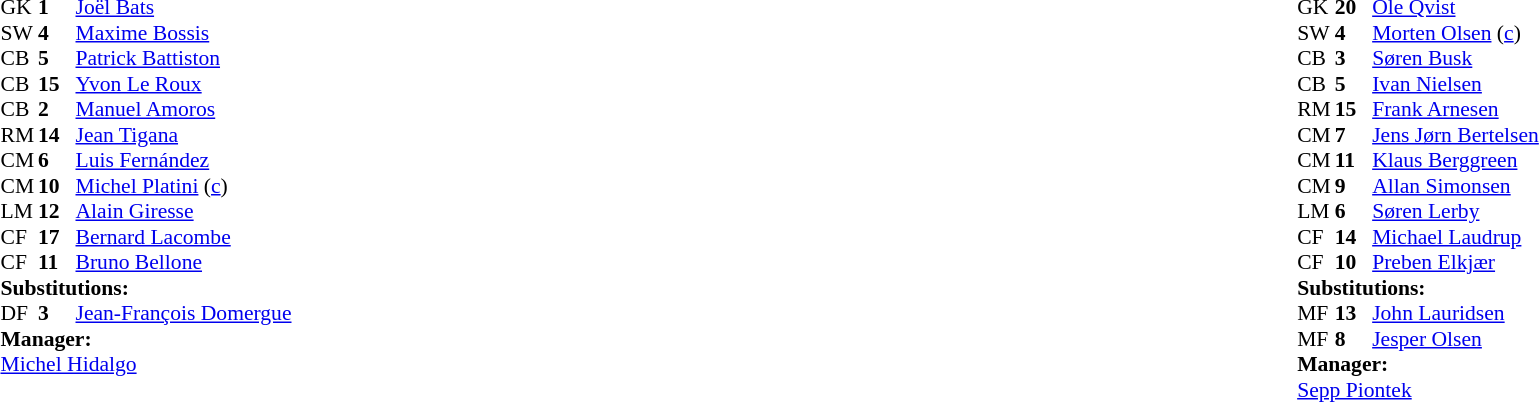<table style="width:100%;">
<tr>
<td style="vertical-align:top; width:40%;"><br><table style="font-size:90%" cellspacing="0" cellpadding="0">
<tr>
<th width="25"></th>
<th width="25"></th>
</tr>
<tr>
<td>GK</td>
<td><strong>1</strong></td>
<td><a href='#'>Joël Bats</a></td>
</tr>
<tr>
<td>SW</td>
<td><strong>4</strong></td>
<td><a href='#'>Maxime Bossis</a></td>
</tr>
<tr>
<td>CB</td>
<td><strong>5</strong></td>
<td><a href='#'>Patrick Battiston</a></td>
</tr>
<tr>
<td>CB</td>
<td><strong>15</strong></td>
<td><a href='#'>Yvon Le Roux</a></td>
<td></td>
<td></td>
</tr>
<tr>
<td>CB</td>
<td><strong>2</strong></td>
<td><a href='#'>Manuel Amoros</a></td>
<td></td>
</tr>
<tr>
<td>RM</td>
<td><strong>14</strong></td>
<td><a href='#'>Jean Tigana</a></td>
</tr>
<tr>
<td>CM</td>
<td><strong>6</strong></td>
<td><a href='#'>Luis Fernández</a></td>
</tr>
<tr>
<td>CM</td>
<td><strong>10</strong></td>
<td><a href='#'>Michel Platini</a> (<a href='#'>c</a>)</td>
</tr>
<tr>
<td>LM</td>
<td><strong>12</strong></td>
<td><a href='#'>Alain Giresse</a></td>
</tr>
<tr>
<td>CF</td>
<td><strong>17</strong></td>
<td><a href='#'>Bernard Lacombe</a></td>
</tr>
<tr>
<td>CF</td>
<td><strong>11</strong></td>
<td><a href='#'>Bruno Bellone</a></td>
</tr>
<tr>
<td colspan=3><strong>Substitutions:</strong></td>
</tr>
<tr>
<td>DF</td>
<td><strong>3</strong></td>
<td><a href='#'>Jean-François Domergue</a></td>
<td></td>
<td></td>
</tr>
<tr>
<td colspan=3><strong>Manager:</strong></td>
</tr>
<tr>
<td colspan=3><a href='#'>Michel Hidalgo</a></td>
</tr>
</table>
</td>
<td valign="top"></td>
<td style="vertical-align:top; width:50%;"><br><table style="font-size:90%; margin:auto;" cellspacing="0" cellpadding="0">
<tr>
<th width=25></th>
<th width=25></th>
</tr>
<tr>
<td>GK</td>
<td><strong>20</strong></td>
<td><a href='#'>Ole Qvist</a></td>
</tr>
<tr>
<td>SW</td>
<td><strong>4</strong></td>
<td><a href='#'>Morten Olsen</a> (<a href='#'>c</a>)</td>
</tr>
<tr>
<td>CB</td>
<td><strong>3</strong></td>
<td><a href='#'>Søren Busk</a></td>
</tr>
<tr>
<td>CB</td>
<td><strong>5</strong></td>
<td><a href='#'>Ivan Nielsen</a></td>
</tr>
<tr>
<td>RM</td>
<td><strong>15</strong></td>
<td><a href='#'>Frank Arnesen</a></td>
<td></td>
<td></td>
</tr>
<tr>
<td>CM</td>
<td><strong>7</strong></td>
<td><a href='#'>Jens Jørn Bertelsen</a></td>
</tr>
<tr>
<td>CM</td>
<td><strong>11</strong></td>
<td><a href='#'>Klaus Berggreen</a></td>
</tr>
<tr>
<td>CM</td>
<td><strong>9</strong></td>
<td><a href='#'>Allan Simonsen</a></td>
<td></td>
<td></td>
</tr>
<tr>
<td>LM</td>
<td><strong>6</strong></td>
<td><a href='#'>Søren Lerby</a></td>
</tr>
<tr>
<td>CF</td>
<td><strong>14</strong></td>
<td><a href='#'>Michael Laudrup</a></td>
</tr>
<tr>
<td>CF</td>
<td><strong>10</strong></td>
<td><a href='#'>Preben Elkjær</a></td>
</tr>
<tr>
<td colspan=3><strong>Substitutions:</strong></td>
</tr>
<tr>
<td>MF</td>
<td><strong>13</strong></td>
<td><a href='#'>John Lauridsen</a></td>
<td></td>
<td></td>
</tr>
<tr>
<td>MF</td>
<td><strong>8</strong></td>
<td><a href='#'>Jesper Olsen</a></td>
<td></td>
<td></td>
</tr>
<tr>
<td colspan=3><strong>Manager:</strong></td>
</tr>
<tr>
<td colspan=3> <a href='#'>Sepp Piontek</a></td>
</tr>
</table>
</td>
</tr>
</table>
